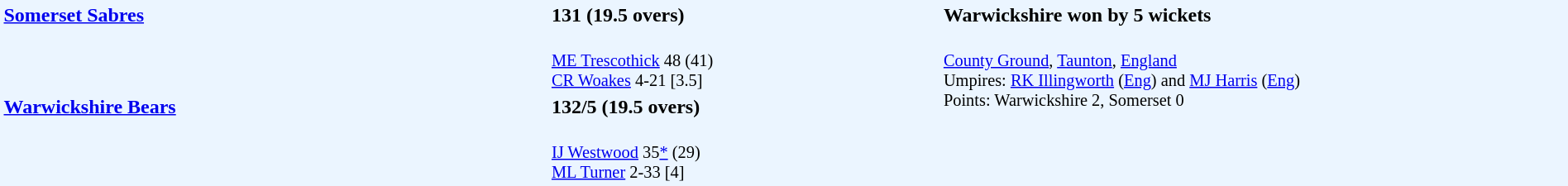<table style="width:100%; background:#ebf5ff;">
<tr>
<td style="width:35%; vertical-align:top;" rowspan="2"><strong><a href='#'>Somerset Sabres</a></strong></td>
<td style="width:25%;"><strong>131 (19.5 overs)</strong></td>
<td style="width:40%;"><strong>Warwickshire won by 5 wickets</strong></td>
</tr>
<tr>
<td style="font-size: 85%;"><br><a href='#'>ME Trescothick</a> 48 (41)<br>
<a href='#'>CR Woakes</a> 4-21 [3.5]</td>
<td style="vertical-align:top; font-size:85%;" rowspan="3"><br><a href='#'>County Ground</a>, <a href='#'>Taunton</a>, <a href='#'>England</a><br>
Umpires: <a href='#'>RK Illingworth</a> (<a href='#'>Eng</a>) and <a href='#'>MJ Harris</a> (<a href='#'>Eng</a>)<br>
Points: Warwickshire 2, Somerset 0</td>
</tr>
<tr>
<td style="vertical-align:top;" rowspan="2"><strong><a href='#'>Warwickshire Bears</a></strong></td>
<td><strong>132/5 (19.5 overs)</strong></td>
</tr>
<tr>
<td style="font-size: 85%;"><br><a href='#'>IJ Westwood</a> 35<a href='#'>*</a> (29)<br>
<a href='#'>ML Turner</a> 2-33 [4]</td>
</tr>
</table>
